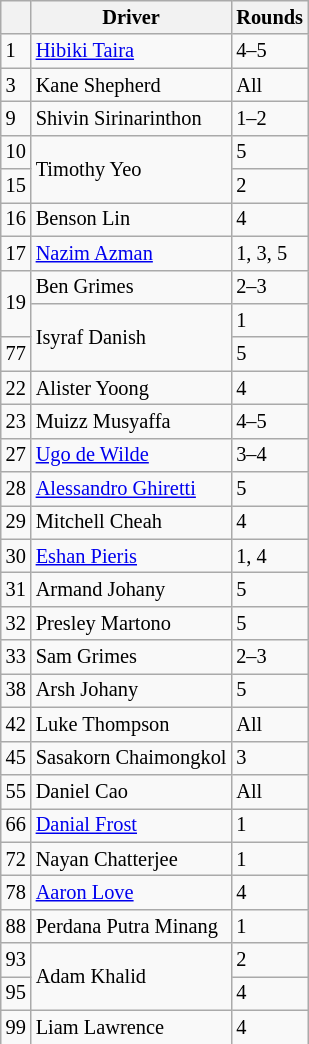<table class="wikitable" style="font-size: 85%;">
<tr>
<th></th>
<th>Driver</th>
<th>Rounds</th>
</tr>
<tr>
<td>1</td>
<td> <a href='#'>Hibiki Taira</a></td>
<td>4–5</td>
</tr>
<tr>
<td>3</td>
<td> Kane Shepherd</td>
<td>All</td>
</tr>
<tr>
<td>9</td>
<td> Shivin Sirinarinthon</td>
<td>1–2</td>
</tr>
<tr>
<td>10</td>
<td rowspan=2> Timothy Yeo</td>
<td>5</td>
</tr>
<tr>
<td>15</td>
<td>2</td>
</tr>
<tr>
<td>16</td>
<td> Benson Lin</td>
<td>4</td>
</tr>
<tr>
<td>17</td>
<td> <a href='#'>Nazim Azman</a></td>
<td>1, 3, 5</td>
</tr>
<tr>
<td rowspan=2>19</td>
<td> Ben Grimes</td>
<td>2–3</td>
</tr>
<tr>
<td rowspan=2> Isyraf Danish</td>
<td>1</td>
</tr>
<tr>
<td>77</td>
<td>5</td>
</tr>
<tr>
<td>22</td>
<td> Alister Yoong</td>
<td>4</td>
</tr>
<tr>
<td>23</td>
<td> Muizz Musyaffa</td>
<td>4–5</td>
</tr>
<tr>
<td>27</td>
<td> <a href='#'>Ugo de Wilde</a></td>
<td>3–4</td>
</tr>
<tr>
<td>28</td>
<td> <a href='#'>Alessandro Ghiretti</a></td>
<td>5</td>
</tr>
<tr>
<td>29</td>
<td> Mitchell Cheah</td>
<td>4</td>
</tr>
<tr>
<td>30</td>
<td> <a href='#'>Eshan Pieris</a></td>
<td>1, 4</td>
</tr>
<tr>
<td>31</td>
<td> Armand Johany</td>
<td>5</td>
</tr>
<tr>
<td>32</td>
<td> Presley Martono</td>
<td>5</td>
</tr>
<tr>
<td>33</td>
<td> Sam Grimes</td>
<td>2–3</td>
</tr>
<tr>
<td>38</td>
<td> Arsh Johany</td>
<td>5</td>
</tr>
<tr>
<td>42</td>
<td> Luke Thompson</td>
<td>All</td>
</tr>
<tr>
<td>45</td>
<td> Sasakorn Chaimongkol</td>
<td>3</td>
</tr>
<tr>
<td>55</td>
<td> Daniel Cao</td>
<td>All</td>
</tr>
<tr>
<td>66</td>
<td> <a href='#'>Danial Frost</a></td>
<td>1</td>
</tr>
<tr>
<td>72</td>
<td> Nayan Chatterjee</td>
<td>1</td>
</tr>
<tr>
<td>78</td>
<td> <a href='#'>Aaron Love</a></td>
<td>4</td>
</tr>
<tr>
<td>88</td>
<td> Perdana Putra Minang</td>
<td>1</td>
</tr>
<tr>
<td>93</td>
<td rowspan=2> Adam Khalid</td>
<td>2</td>
</tr>
<tr>
<td>95</td>
<td>4</td>
</tr>
<tr>
<td>99</td>
<td> Liam Lawrence</td>
<td>4</td>
</tr>
</table>
